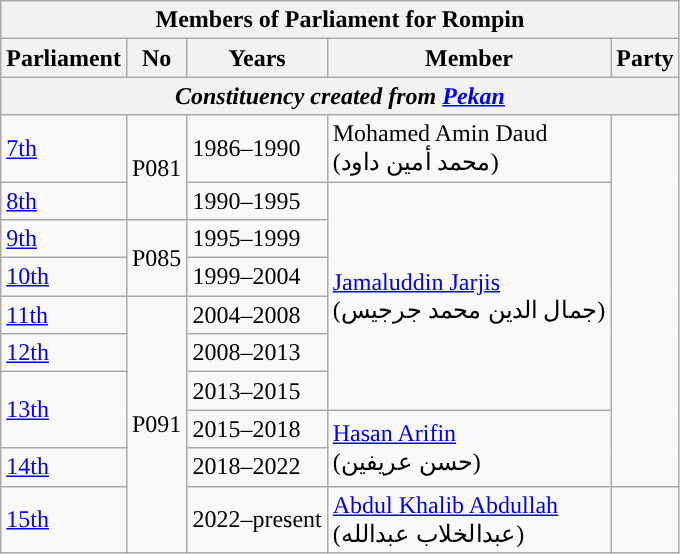<table class=wikitable>
<tr>
<th colspan="5">Members of Parliament for Rompin</th>
</tr>
<tr>
<th>Parliament</th>
<th>No</th>
<th>Years</th>
<th>Member</th>
<th>Party</th>
</tr>
<tr>
<th colspan="5" align="center"><em>Constituency created from <a href='#'>Pekan</a></em></th>
</tr>
<tr>
<td><a href='#'>7th</a></td>
<td rowspan="2">P081</td>
<td>1986–1990</td>
<td>Mohamed Amin Daud <br> (محمد أمين داود)</td>
<td rowspan=9></td>
</tr>
<tr>
<td><a href='#'>8th</a></td>
<td>1990–1995</td>
<td rowspan=6><a href='#'>Jamaluddin Jarjis</a> <br> (جمال الدين محمد جرجيس)</td>
</tr>
<tr>
<td><a href='#'>9th</a></td>
<td rowspan="2">P085</td>
<td>1995–1999</td>
</tr>
<tr>
<td><a href='#'>10th</a></td>
<td>1999–2004</td>
</tr>
<tr>
<td><a href='#'>11th</a></td>
<td rowspan="6">P091</td>
<td>2004–2008</td>
</tr>
<tr>
<td><a href='#'>12th</a></td>
<td>2008–2013</td>
</tr>
<tr>
<td rowspan=2><a href='#'>13th</a></td>
<td>2013–2015</td>
</tr>
<tr>
<td>2015–2018</td>
<td rowspan=2><a href='#'>Hasan Arifin</a> <br> (حسن عريفين)</td>
</tr>
<tr>
<td><a href='#'>14th</a></td>
<td>2018–2022</td>
</tr>
<tr>
<td><a href='#'>15th</a></td>
<td>2022–present</td>
<td><a href='#'>Abdul Khalib Abdullah</a> <br> (عبدالخلاب عبدالله)</td>
<td></td>
</tr>
</table>
